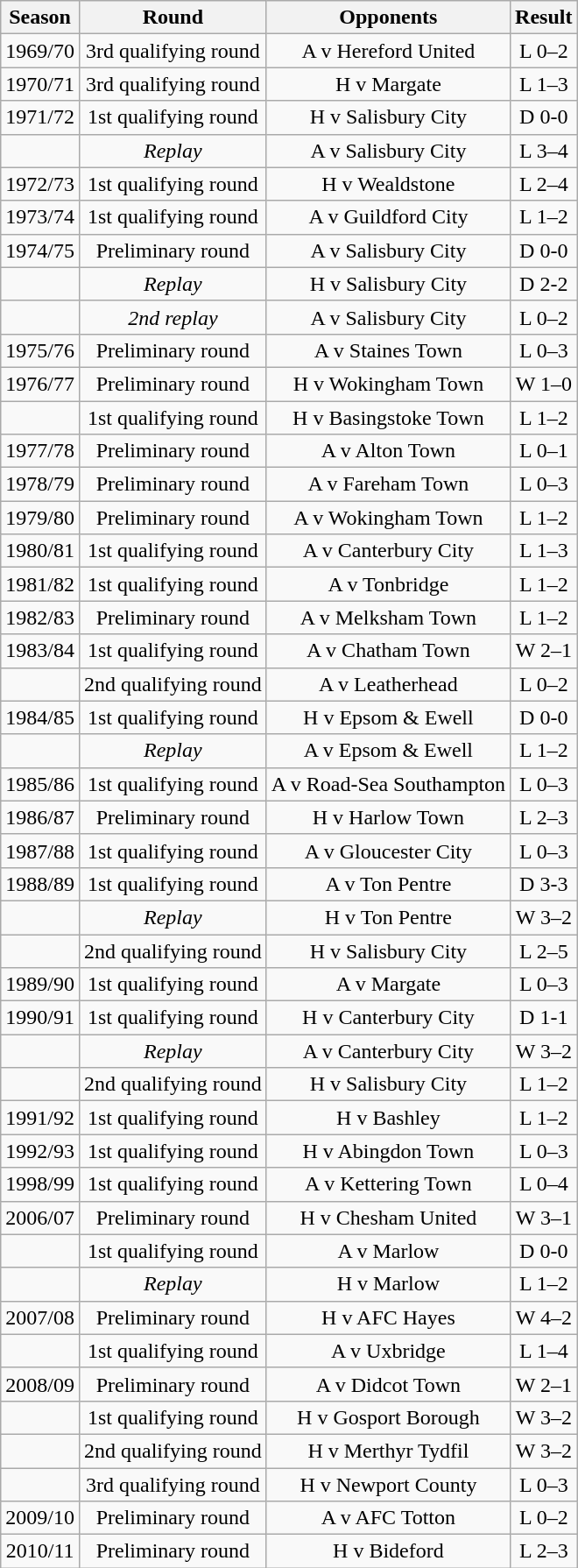<table class="wikitable collapsible collapsed" style=text-align:center>
<tr>
<th>Season</th>
<th>Round</th>
<th>Opponents</th>
<th>Result</th>
</tr>
<tr>
<td>1969/70</td>
<td>3rd qualifying round</td>
<td>A v Hereford United</td>
<td>L 0–2</td>
</tr>
<tr>
<td>1970/71</td>
<td>3rd qualifying round</td>
<td>H v Margate</td>
<td>L 1–3</td>
</tr>
<tr>
<td>1971/72</td>
<td>1st qualifying round</td>
<td>H v Salisbury City</td>
<td>D 0-0</td>
</tr>
<tr>
<td></td>
<td><em>Replay</em></td>
<td>A v Salisbury City</td>
<td>L 3–4</td>
</tr>
<tr>
<td>1972/73</td>
<td>1st qualifying round</td>
<td>H v Wealdstone</td>
<td>L 2–4</td>
</tr>
<tr>
<td>1973/74</td>
<td>1st qualifying round</td>
<td>A v Guildford City</td>
<td>L 1–2</td>
</tr>
<tr>
<td>1974/75</td>
<td>Preliminary round</td>
<td>A v Salisbury City</td>
<td>D 0-0</td>
</tr>
<tr>
<td></td>
<td><em>Replay</em></td>
<td>H v Salisbury City</td>
<td>D 2-2</td>
</tr>
<tr>
<td></td>
<td><em>2nd replay</em></td>
<td>A v Salisbury City</td>
<td>L 0–2</td>
</tr>
<tr>
<td>1975/76</td>
<td>Preliminary round</td>
<td>A v Staines Town</td>
<td>L 0–3</td>
</tr>
<tr>
<td>1976/77</td>
<td>Preliminary round</td>
<td>H v Wokingham Town</td>
<td>W 1–0</td>
</tr>
<tr>
<td></td>
<td>1st qualifying round</td>
<td>H v Basingstoke Town</td>
<td>L 1–2</td>
</tr>
<tr>
<td>1977/78</td>
<td>Preliminary round</td>
<td>A v Alton Town</td>
<td>L 0–1</td>
</tr>
<tr>
<td>1978/79</td>
<td>Preliminary round</td>
<td>A v Fareham Town</td>
<td>L 0–3</td>
</tr>
<tr>
<td>1979/80</td>
<td>Preliminary round</td>
<td>A v Wokingham Town</td>
<td>L 1–2</td>
</tr>
<tr>
<td>1980/81</td>
<td>1st qualifying round</td>
<td>A v Canterbury City</td>
<td>L 1–3</td>
</tr>
<tr>
<td>1981/82</td>
<td>1st qualifying round</td>
<td>A v Tonbridge</td>
<td>L 1–2</td>
</tr>
<tr>
<td>1982/83</td>
<td>Preliminary round</td>
<td>A v Melksham Town</td>
<td>L 1–2</td>
</tr>
<tr>
<td>1983/84</td>
<td>1st qualifying round</td>
<td>A v Chatham Town</td>
<td>W 2–1</td>
</tr>
<tr>
<td></td>
<td>2nd qualifying round</td>
<td>A v Leatherhead</td>
<td>L 0–2</td>
</tr>
<tr>
<td>1984/85</td>
<td>1st qualifying round</td>
<td>H v Epsom & Ewell</td>
<td>D 0-0</td>
</tr>
<tr>
<td></td>
<td><em>Replay</em></td>
<td>A v Epsom & Ewell</td>
<td>L 1–2</td>
</tr>
<tr>
<td>1985/86</td>
<td>1st qualifying round</td>
<td>A v Road-Sea Southampton</td>
<td>L 0–3</td>
</tr>
<tr>
<td>1986/87</td>
<td>Preliminary round</td>
<td>H v Harlow Town</td>
<td>L 2–3</td>
</tr>
<tr>
<td>1987/88</td>
<td>1st qualifying round</td>
<td>A v Gloucester City</td>
<td>L 0–3</td>
</tr>
<tr>
<td>1988/89</td>
<td>1st qualifying round</td>
<td>A v Ton Pentre</td>
<td>D 3-3</td>
</tr>
<tr>
<td></td>
<td><em>Replay</em></td>
<td>H v Ton Pentre</td>
<td>W 3–2</td>
</tr>
<tr>
<td></td>
<td>2nd qualifying round</td>
<td>H v Salisbury City</td>
<td>L 2–5</td>
</tr>
<tr>
<td>1989/90</td>
<td>1st qualifying round</td>
<td>A v Margate</td>
<td>L 0–3</td>
</tr>
<tr>
<td>1990/91</td>
<td>1st qualifying round</td>
<td>H v Canterbury City</td>
<td>D 1-1</td>
</tr>
<tr>
<td></td>
<td><em>Replay</em></td>
<td>A v Canterbury City</td>
<td>W 3–2</td>
</tr>
<tr>
<td></td>
<td>2nd qualifying round</td>
<td>H v Salisbury City</td>
<td>L 1–2</td>
</tr>
<tr>
<td>1991/92</td>
<td>1st qualifying round</td>
<td>H v Bashley</td>
<td>L 1–2</td>
</tr>
<tr>
<td>1992/93</td>
<td>1st qualifying round</td>
<td>H v Abingdon Town</td>
<td>L 0–3</td>
</tr>
<tr>
<td>1998/99</td>
<td>1st qualifying round</td>
<td>A v Kettering Town</td>
<td>L 0–4</td>
</tr>
<tr>
<td>2006/07</td>
<td>Preliminary round</td>
<td>H v Chesham United</td>
<td>W 3–1</td>
</tr>
<tr>
<td></td>
<td>1st qualifying round</td>
<td>A v Marlow</td>
<td>D 0-0</td>
</tr>
<tr>
<td></td>
<td><em>Replay</em></td>
<td>H v Marlow</td>
<td>L 1–2</td>
</tr>
<tr>
<td>2007/08</td>
<td>Preliminary round</td>
<td>H v AFC Hayes</td>
<td>W 4–2</td>
</tr>
<tr>
<td></td>
<td>1st qualifying round</td>
<td>A v Uxbridge</td>
<td>L 1–4</td>
</tr>
<tr>
<td>2008/09</td>
<td>Preliminary round</td>
<td>A v Didcot Town</td>
<td>W 2–1</td>
</tr>
<tr>
<td></td>
<td>1st qualifying round</td>
<td>H v Gosport Borough</td>
<td>W 3–2</td>
</tr>
<tr>
<td></td>
<td>2nd qualifying round</td>
<td>H v Merthyr Tydfil</td>
<td>W 3–2</td>
</tr>
<tr>
<td></td>
<td>3rd qualifying round</td>
<td>H v Newport County</td>
<td>L 0–3</td>
</tr>
<tr>
<td>2009/10</td>
<td>Preliminary round</td>
<td>A v AFC Totton</td>
<td>L 0–2</td>
</tr>
<tr>
<td>2010/11</td>
<td>Preliminary round</td>
<td>H v Bideford</td>
<td>L 2–3</td>
</tr>
</table>
